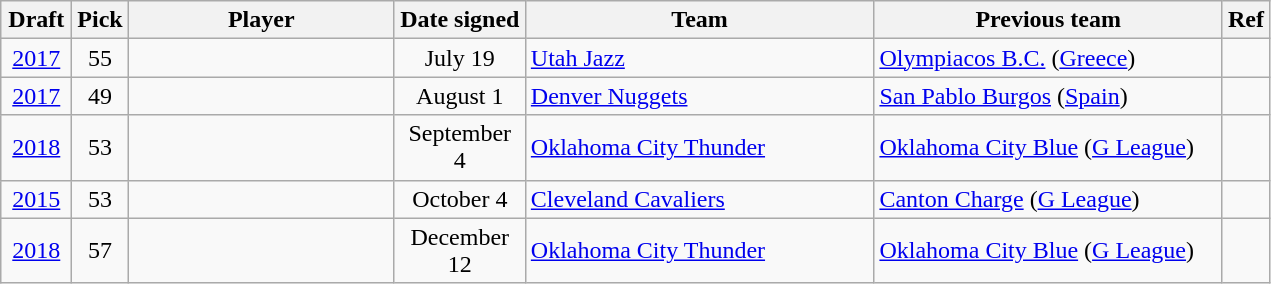<table class="wikitable sortable" style="text-align:left">
<tr>
<th style="width:40px">Draft</th>
<th style="width:30px">Pick</th>
<th style="width:170px">Player</th>
<th style="width:80px">Date signed</th>
<th style="width:225px">Team</th>
<th style="width:225px">Previous team</th>
<th class="unsortbale">Ref</th>
</tr>
<tr>
<td align="center"><a href='#'>2017</a></td>
<td align="center">55</td>
<td align="left"></td>
<td style="text-align:center">July 19</td>
<td><a href='#'>Utah Jazz</a></td>
<td><a href='#'>Olympiacos B.C.</a> (<a href='#'>Greece</a>)</td>
<td align="center"></td>
</tr>
<tr>
<td align="center"><a href='#'>2017</a></td>
<td align="center">49</td>
<td align="left"></td>
<td style="text-align:center">August 1</td>
<td><a href='#'>Denver Nuggets</a></td>
<td><a href='#'>San Pablo Burgos</a> (<a href='#'>Spain</a>)</td>
<td align="center"></td>
</tr>
<tr>
<td align="center"><a href='#'>2018</a></td>
<td align="center">53</td>
<td align="left"></td>
<td style="text-align:center">September 4</td>
<td><a href='#'>Oklahoma City Thunder</a></td>
<td><a href='#'>Oklahoma City Blue</a> (<a href='#'>G League</a>)</td>
<td align="center"></td>
</tr>
<tr>
<td align="center"><a href='#'>2015</a></td>
<td align="center">53</td>
<td align="left"></td>
<td style="text-align:center">October 4</td>
<td><a href='#'>Cleveland Cavaliers</a></td>
<td><a href='#'>Canton Charge</a> (<a href='#'>G League</a>)</td>
<td align="center"></td>
</tr>
<tr>
<td align="center"><a href='#'>2018</a></td>
<td align="center">57</td>
<td align="left"></td>
<td style="text-align:center">December 12</td>
<td><a href='#'>Oklahoma City Thunder</a></td>
<td><a href='#'>Oklahoma City Blue</a> (<a href='#'>G League</a>)</td>
<td align="center"></td>
</tr>
</table>
